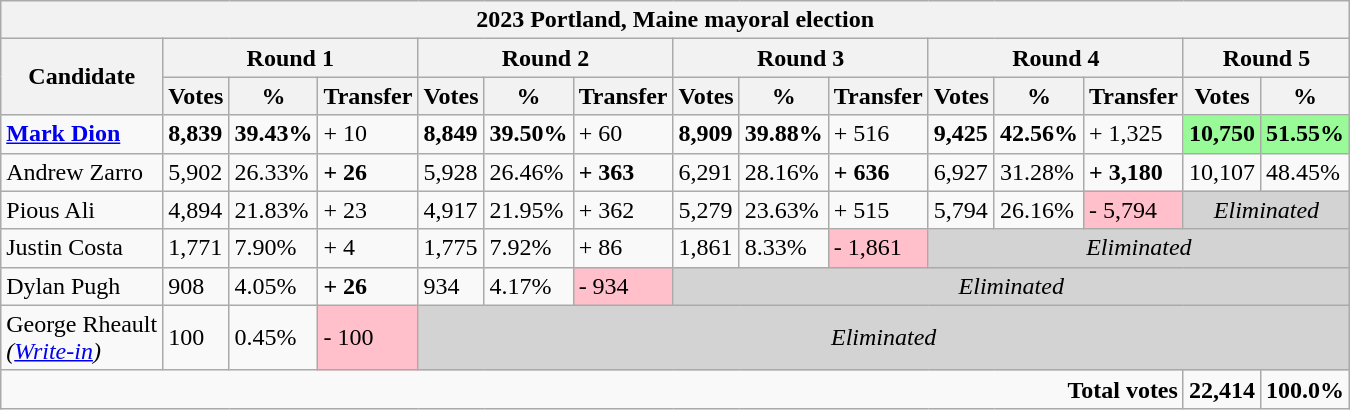<table class="wikitable">
<tr>
<th colspan="16">2023 Portland, Maine mayoral election</th>
</tr>
<tr>
<th rowspan="2">Candidate</th>
<th colspan="3">Round 1</th>
<th colspan="3">Round 2</th>
<th colspan="3">Round 3</th>
<th colspan="3">Round 4</th>
<th colspan="2">Round 5</th>
</tr>
<tr>
<th>Votes</th>
<th>%</th>
<th>Transfer</th>
<th>Votes</th>
<th>%</th>
<th>Transfer</th>
<th>Votes</th>
<th>%</th>
<th>Transfer</th>
<th>Votes</th>
<th>%</th>
<th>Transfer</th>
<th>Votes</th>
<th>%</th>
</tr>
<tr>
<td><strong><a href='#'>Mark Dion</a></strong></td>
<td><strong>8,839</strong></td>
<td><strong>39.43%</strong></td>
<td>+ 10</td>
<td><strong>8,849</strong></td>
<td><strong>39.50%</strong></td>
<td>+ 60</td>
<td><strong>8,909</strong></td>
<td><strong>39.88%</strong></td>
<td>+ 516</td>
<td><strong>9,425</strong></td>
<td><strong>42.56%</strong></td>
<td>+ 1,325</td>
<td BGCOLOR=PaleGreen><strong>10,750</strong></td>
<td BGCOLOR=PaleGreen><strong>51.55%</strong></td>
</tr>
<tr>
<td>Andrew Zarro</td>
<td>5,902</td>
<td>26.33%</td>
<td><strong>+ 26</strong></td>
<td>5,928</td>
<td>26.46%</td>
<td><strong>+ 363</strong></td>
<td>6,291</td>
<td>28.16%</td>
<td><strong>+ 636</strong></td>
<td>6,927</td>
<td>31.28%</td>
<td><strong>+ 3,180</strong></td>
<td>10,107</td>
<td>48.45%</td>
</tr>
<tr>
<td>Pious Ali</td>
<td>4,894</td>
<td>21.83%</td>
<td>+ 23</td>
<td>4,917</td>
<td>21.95%</td>
<td>+ 362</td>
<td>5,279</td>
<td>23.63%</td>
<td>+ 515</td>
<td>5,794</td>
<td>26.16%</td>
<td BGCOLOR=pink>- 5,794</td>
<td colspan="3" bgcolor="lightgray" align="center"><em>Eliminated</em></td>
</tr>
<tr>
<td>Justin Costa</td>
<td>1,771</td>
<td>7.90%</td>
<td>+ 4</td>
<td>1,775</td>
<td>7.92%</td>
<td>+ 86</td>
<td>1,861</td>
<td>8.33%</td>
<td BGCOLOR=pink>- 1,861</td>
<td colspan="5" bgcolor="lightgray" align="center"><em>Eliminated</em></td>
</tr>
<tr>
<td>Dylan Pugh</td>
<td>908</td>
<td>4.05%</td>
<td><strong>+ 26</strong></td>
<td>934</td>
<td>4.17%</td>
<td BGCOLOR=pink>- 934</td>
<td colspan="8" bgcolor="lightgray" align="center"><em>Eliminated</em></td>
</tr>
<tr>
<td>George Rheault<br><em>(<a href='#'>Write-in</a>)</em></td>
<td>100</td>
<td>0.45%</td>
<td BGCOLOR=pink>- 100</td>
<td colspan="11" bgcolor="lightgray" align="center"><em>Eliminated</em></td>
</tr>
<tr>
<td colspan="13" align="right"><strong>Total votes</strong></td>
<td><strong>22,414</strong></td>
<td><strong>100.0%</strong></td>
</tr>
</table>
